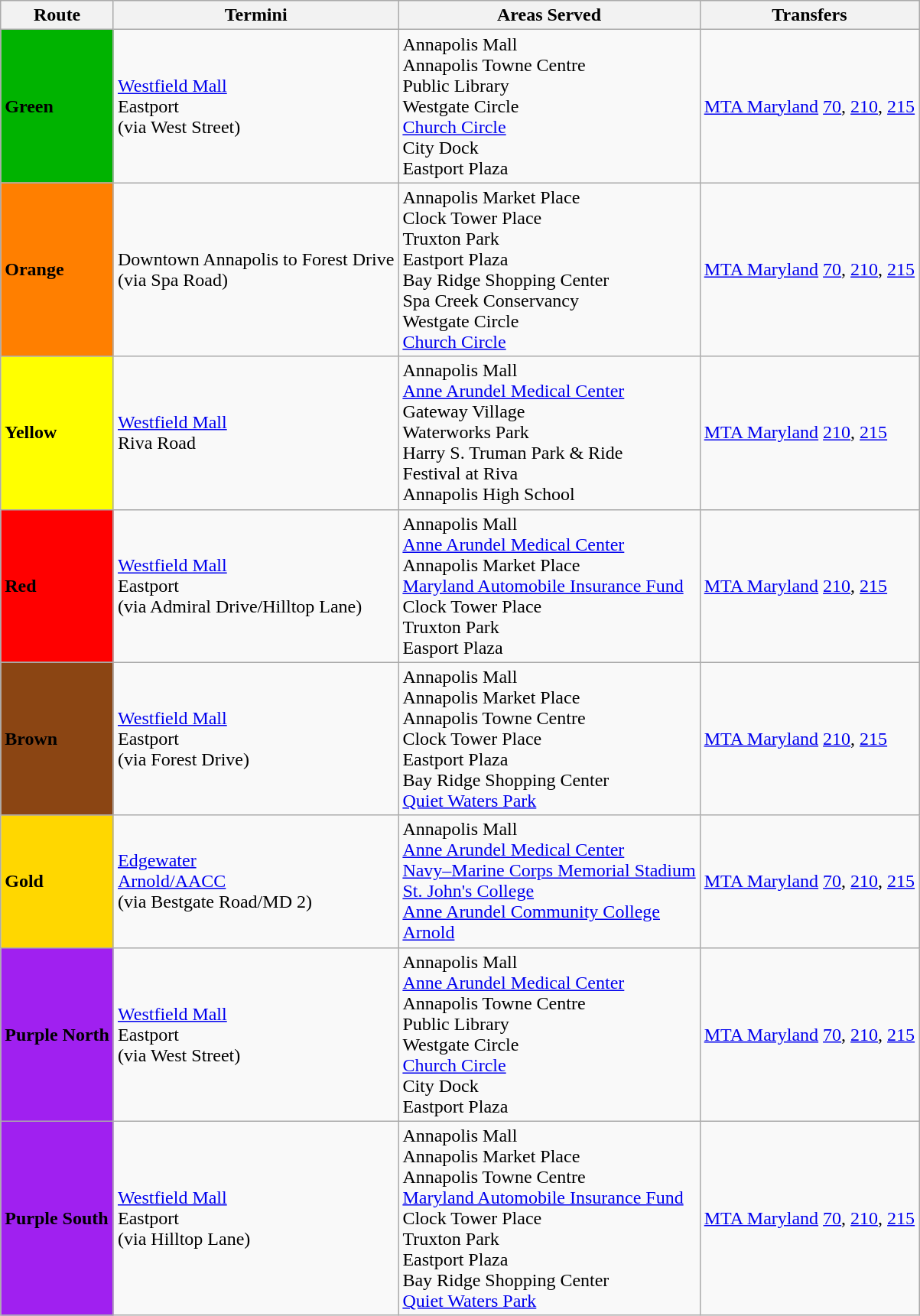<table class="wikitable">
<tr>
<th>Route</th>
<th>Termini</th>
<th>Areas Served</th>
<th>Transfers</th>
</tr>
<tr>
<td style="background: #00b300;"><strong>Green</strong></td>
<td><a href='#'>Westfield Mall</a><br>Eastport<br>(via West Street)</td>
<td>Annapolis Mall<br>Annapolis Towne Centre<br>Public Library<br>Westgate Circle<br><a href='#'>Church Circle</a><br>City Dock<br>Eastport Plaza</td>
<td><a href='#'>MTA Maryland</a> <a href='#'>70</a>, <a href='#'>210</a>, <a href='#'>215</a></td>
</tr>
<tr>
<td style="background: #ff7f00;"><strong>Orange</strong></td>
<td>Downtown Annapolis to Forest Drive<br>(via Spa Road)</td>
<td>Annapolis Market Place<br>Clock Tower Place<br>Truxton Park<br>Eastport Plaza<br>Bay Ridge Shopping Center<br>Spa Creek Conservancy<br>Westgate Circle<br><a href='#'>Church Circle</a></td>
<td><a href='#'>MTA Maryland</a> <a href='#'>70</a>, <a href='#'>210</a>, <a href='#'>215</a></td>
</tr>
<tr>
<td style="background: #ffff00;"><strong>Yellow</strong></td>
<td><a href='#'>Westfield Mall</a><br>Riva Road</td>
<td>Annapolis Mall<br><a href='#'>Anne Arundel Medical Center</a><br>Gateway Village<br>Waterworks Park<br>Harry S. Truman Park & Ride<br>Festival at Riva<br>Annapolis High School</td>
<td><a href='#'>MTA Maryland</a> <a href='#'>210</a>, <a href='#'>215</a></td>
</tr>
<tr>
<td style="background: #ff0000;"><strong>Red</strong></td>
<td><a href='#'>Westfield Mall</a><br>Eastport<br>(via Admiral Drive/Hilltop Lane)</td>
<td>Annapolis Mall<br><a href='#'>Anne Arundel Medical Center</a><br>Annapolis Market Place<br><a href='#'>Maryland Automobile Insurance Fund</a><br>Clock Tower Place<br>Truxton Park<br>Easport Plaza</td>
<td><a href='#'>MTA Maryland</a> <a href='#'>210</a>, <a href='#'>215</a></td>
</tr>
<tr>
<td style="background: #8b4513;"><strong>Brown</strong></td>
<td><a href='#'>Westfield Mall</a><br>Eastport<br>(via Forest Drive)</td>
<td>Annapolis Mall<br>Annapolis Market Place<br>Annapolis Towne Centre<br>Clock Tower Place<br>Eastport Plaza<br>Bay Ridge Shopping Center<br><a href='#'>Quiet Waters Park</a></td>
<td><a href='#'>MTA Maryland</a> <a href='#'>210</a>, <a href='#'>215</a></td>
</tr>
<tr>
<td style="background: #ffd700;"><strong>Gold</strong></td>
<td><a href='#'>Edgewater</a><br><a href='#'>Arnold/AACC</a><br>(via Bestgate Road/MD 2)</td>
<td>Annapolis Mall<br> <a href='#'>Anne Arundel Medical Center</a><br><a href='#'>Navy–Marine Corps Memorial Stadium</a><br><a href='#'>St. John's College</a><br><a href='#'>Anne Arundel Community College</a><br><a href='#'>Arnold</a></td>
<td><a href='#'>MTA Maryland</a> <a href='#'>70</a>, <a href='#'>210</a>, <a href='#'>215</a></td>
</tr>
<tr>
<td style="background: #a020f0;"><strong>Purple North</strong></td>
<td><a href='#'>Westfield Mall</a><br>Eastport<br>(via West Street)</td>
<td>Annapolis Mall<br> <a href='#'>Anne Arundel Medical Center</a><br>Annapolis Towne Centre<br>Public Library<br>Westgate Circle<br><a href='#'>Church Circle</a><br>City Dock<br>Eastport Plaza</td>
<td><a href='#'>MTA Maryland</a> <a href='#'>70</a>, <a href='#'>210</a>, <a href='#'>215</a></td>
</tr>
<tr>
<td style="background: #a020f0;"><strong>Purple South</strong></td>
<td><a href='#'>Westfield Mall</a><br>Eastport<br>(via Hilltop Lane)</td>
<td>Annapolis Mall<br>Annapolis Market Place<br>Annapolis Towne Centre<br><a href='#'>Maryland Automobile Insurance Fund</a><br>Clock Tower Place<br>Truxton Park<br>Eastport Plaza<br>Bay Ridge Shopping Center<br><a href='#'>Quiet Waters Park</a></td>
<td><a href='#'>MTA Maryland</a> <a href='#'>70</a>, <a href='#'>210</a>, <a href='#'>215</a></td>
</tr>
</table>
